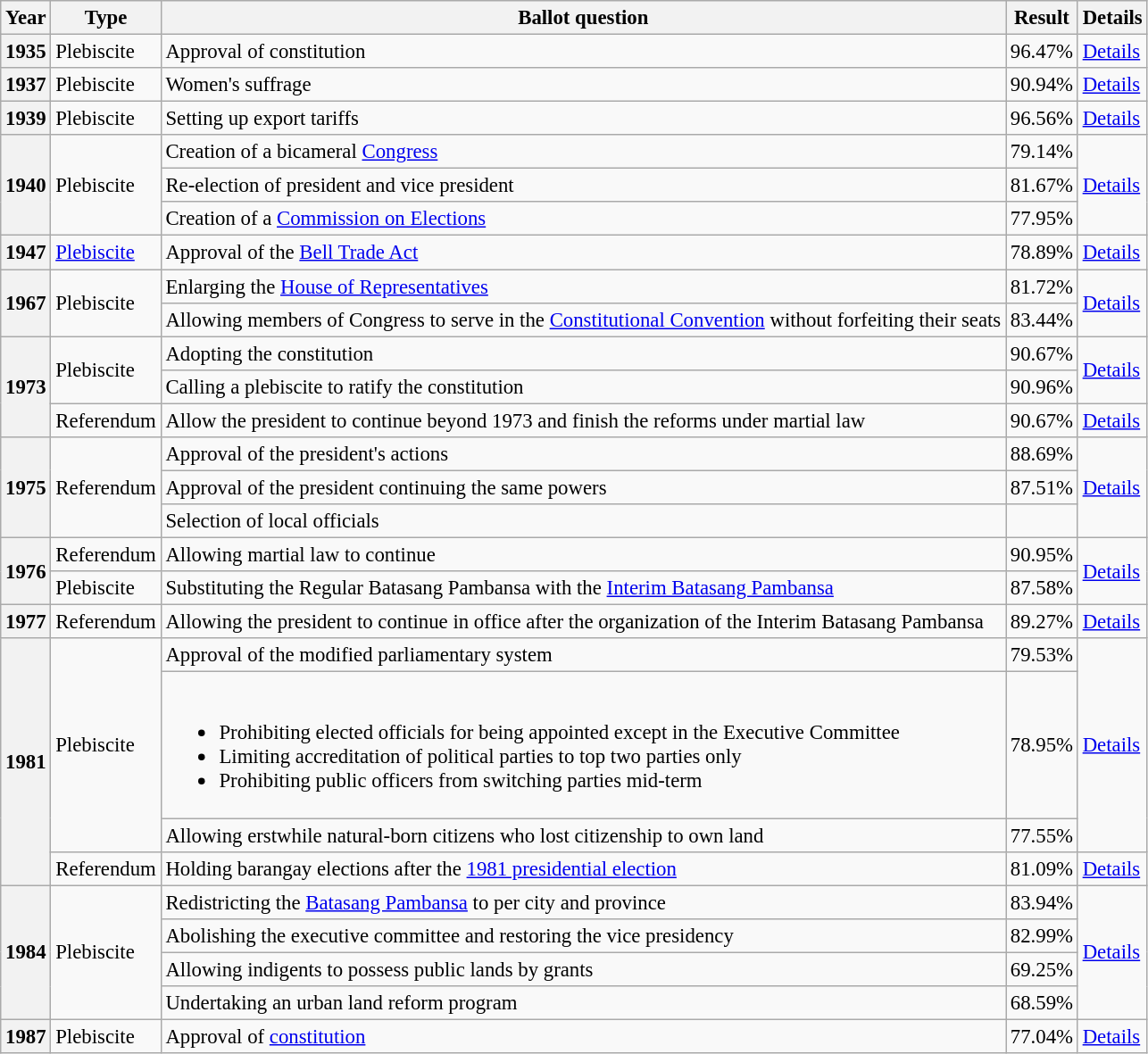<table class="wikitable" style="font-size:95%;">
<tr>
<th>Year</th>
<th>Type</th>
<th>Ballot question</th>
<th>Result</th>
<th>Details</th>
</tr>
<tr>
<th>1935</th>
<td>Plebiscite</td>
<td>Approval of constitution</td>
<td> 96.47%</td>
<td><a href='#'>Details</a></td>
</tr>
<tr>
<th>1937</th>
<td>Plebiscite</td>
<td>Women's suffrage</td>
<td> 90.94%</td>
<td><a href='#'>Details</a></td>
</tr>
<tr>
<th>1939</th>
<td>Plebiscite</td>
<td>Setting up export tariffs</td>
<td> 96.56%</td>
<td><a href='#'>Details</a></td>
</tr>
<tr>
<th rowspan="3">1940</th>
<td rowspan="3">Plebiscite</td>
<td>Creation of a bicameral <a href='#'>Congress</a></td>
<td> 79.14%</td>
<td rowspan="3"><a href='#'>Details</a></td>
</tr>
<tr>
<td>Re-election of president and vice president</td>
<td> 81.67%</td>
</tr>
<tr>
<td>Creation of a <a href='#'>Commission on Elections</a></td>
<td> 77.95%</td>
</tr>
<tr>
<th>1947</th>
<td><a href='#'>Plebiscite</a></td>
<td>Approval of the <a href='#'>Bell Trade Act</a></td>
<td> 78.89%</td>
<td><a href='#'>Details</a></td>
</tr>
<tr>
<th rowspan="2">1967</th>
<td rowspan="2">Plebiscite</td>
<td>Enlarging the <a href='#'>House of Representatives</a></td>
<td> 81.72%</td>
<td rowspan="2"><a href='#'>Details</a></td>
</tr>
<tr>
<td>Allowing members of Congress to serve in the <a href='#'>Constitutional Convention</a> without forfeiting their seats</td>
<td> 83.44%</td>
</tr>
<tr>
<th rowspan="3">1973</th>
<td rowspan="2">Plebiscite</td>
<td>Adopting the constitution</td>
<td> 90.67%</td>
<td rowspan="2"><a href='#'>Details</a></td>
</tr>
<tr>
<td>Calling a plebiscite to ratify the constitution</td>
<td> 90.96%</td>
</tr>
<tr>
<td>Referendum</td>
<td>Allow the president to continue beyond 1973 and finish the reforms under martial law</td>
<td> 90.67%</td>
<td><a href='#'>Details</a></td>
</tr>
<tr>
<th rowspan="3">1975</th>
<td rowspan="3">Referendum</td>
<td>Approval of the president's actions</td>
<td> 88.69%</td>
<td rowspan="3"><a href='#'>Details</a></td>
</tr>
<tr>
<td>Approval of the president continuing the same powers</td>
<td> 87.51%</td>
</tr>
<tr>
<td>Selection of local officials</td>
<td align=center></td>
</tr>
<tr>
<th rowspan="2">1976</th>
<td>Referendum</td>
<td>Allowing martial law to continue</td>
<td> 90.95%</td>
<td rowspan="2"><a href='#'>Details</a></td>
</tr>
<tr>
<td>Plebiscite</td>
<td>Substituting the Regular Batasang Pambansa with the <a href='#'>Interim Batasang Pambansa</a></td>
<td> 87.58%</td>
</tr>
<tr>
<th>1977</th>
<td>Referendum</td>
<td>Allowing the president to continue in office after the organization of the Interim Batasang Pambansa</td>
<td> 89.27%</td>
<td><a href='#'>Details</a></td>
</tr>
<tr>
<th rowspan="4">1981</th>
<td rowspan="3">Plebiscite</td>
<td>Approval of the modified parliamentary system</td>
<td> 79.53%</td>
<td rowspan="3"><a href='#'>Details</a></td>
</tr>
<tr>
<td><br><ul><li>Prohibiting elected officials for being appointed except in the Executive Committee</li><li>Limiting accreditation of political parties to top two parties only</li><li>Prohibiting public officers from switching parties mid-term</li></ul></td>
<td> 78.95%</td>
</tr>
<tr>
<td>Allowing erstwhile natural-born citizens who lost citizenship to own land</td>
<td> 77.55%</td>
</tr>
<tr>
<td>Referendum</td>
<td>Holding barangay elections after the <a href='#'>1981 presidential election</a></td>
<td> 81.09%</td>
<td><a href='#'>Details</a></td>
</tr>
<tr>
<th rowspan="4">1984</th>
<td rowspan="4">Plebiscite</td>
<td>Redistricting the <a href='#'>Batasang Pambansa</a> to per city and province</td>
<td> 83.94%</td>
<td rowspan="4"><a href='#'>Details</a></td>
</tr>
<tr>
<td>Abolishing the executive committee and restoring the vice presidency</td>
<td> 82.99%</td>
</tr>
<tr>
<td>Allowing indigents to possess public lands by grants</td>
<td> 69.25%</td>
</tr>
<tr>
<td>Undertaking an urban land reform program</td>
<td> 68.59%</td>
</tr>
<tr>
<th>1987</th>
<td>Plebiscite</td>
<td>Approval of <a href='#'>constitution</a></td>
<td> 77.04%</td>
<td><a href='#'>Details</a></td>
</tr>
</table>
